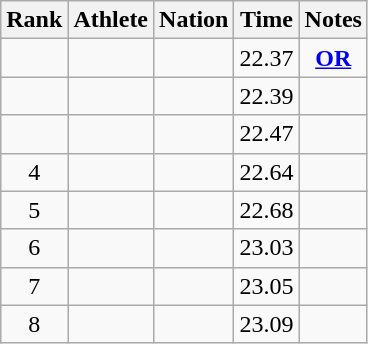<table class="wikitable sortable" style="text-align:center">
<tr>
<th>Rank</th>
<th>Athlete</th>
<th>Nation</th>
<th>Time</th>
<th>Notes</th>
</tr>
<tr>
<td></td>
<td align=left></td>
<td align=left></td>
<td>22.37</td>
<td><strong><a href='#'>OR</a></strong></td>
</tr>
<tr>
<td></td>
<td align=left></td>
<td align=left></td>
<td>22.39</td>
<td></td>
</tr>
<tr>
<td></td>
<td align=left></td>
<td align=left></td>
<td>22.47</td>
<td></td>
</tr>
<tr>
<td>4</td>
<td align=left></td>
<td align=left></td>
<td>22.64</td>
<td></td>
</tr>
<tr>
<td>5</td>
<td align=left></td>
<td align=left></td>
<td>22.68</td>
<td></td>
</tr>
<tr>
<td>6</td>
<td align=left></td>
<td align=left></td>
<td>23.03</td>
<td></td>
</tr>
<tr>
<td>7</td>
<td align=left></td>
<td align=left></td>
<td>23.05</td>
<td></td>
</tr>
<tr>
<td>8</td>
<td align=left></td>
<td align=left></td>
<td>23.09</td>
<td></td>
</tr>
</table>
